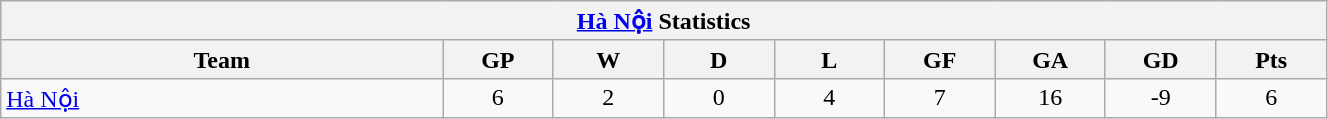<table width=70% class="wikitable" style="text-align:center;">
<tr>
<th colspan=9><a href='#'>Hà Nội</a> Statistics</th>
</tr>
<tr>
<th width=20%>Team</th>
<th width=5%>GP</th>
<th width=5%>W</th>
<th width=5%>D</th>
<th width=5%>L</th>
<th width=5%>GF</th>
<th width=5%>GA</th>
<th width=5%>GD</th>
<th width=5%>Pts</th>
</tr>
<tr>
<td style="text-align:left;"> <a href='#'>Hà Nội</a></td>
<td>6</td>
<td>2</td>
<td>0</td>
<td>4</td>
<td>7</td>
<td>16</td>
<td>-9</td>
<td>6</td>
</tr>
</table>
